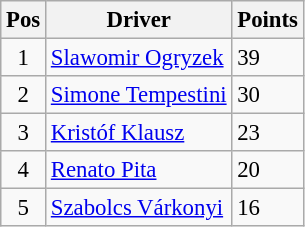<table class="wikitable" style="font-size: 95%;">
<tr>
<th>Pos</th>
<th>Driver</th>
<th>Points</th>
</tr>
<tr>
<td align="center">1</td>
<td> <a href='#'>Slawomir Ogryzek</a></td>
<td align="left">39</td>
</tr>
<tr>
<td align="center">2</td>
<td> <a href='#'>Simone Tempestini</a></td>
<td align="left">30</td>
</tr>
<tr>
<td align="center">3</td>
<td> <a href='#'>Kristóf Klausz</a></td>
<td align="left">23</td>
</tr>
<tr>
<td align="center">4</td>
<td> <a href='#'>Renato Pita</a></td>
<td align="left">20</td>
</tr>
<tr>
<td align="center">5</td>
<td> <a href='#'>Szabolcs Várkonyi</a></td>
<td align="left">16</td>
</tr>
</table>
